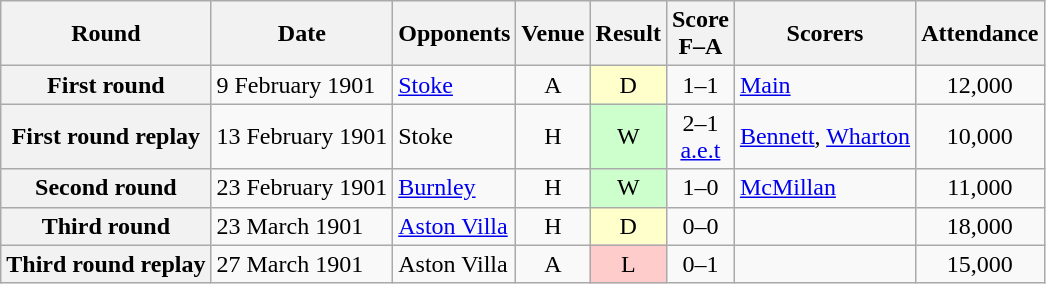<table class="wikitable plainrowheaders" style="text-align:center">
<tr>
<th scope="col">Round</th>
<th scope="col">Date</th>
<th scope="col">Opponents</th>
<th scope="col">Venue</th>
<th scope="col">Result</th>
<th scope="col">Score<br>F–A</th>
<th scope="col">Scorers</th>
<th scope="col">Attendance</th>
</tr>
<tr>
<th scope="row">First round</th>
<td align="left">9 February 1901</td>
<td align="left"><a href='#'>Stoke</a></td>
<td>A</td>
<td style=background:#ffc>D</td>
<td>1–1</td>
<td align="left"><a href='#'>Main</a></td>
<td>12,000</td>
</tr>
<tr>
<th scope="row">First round replay</th>
<td align="left">13 February 1901</td>
<td align="left">Stoke</td>
<td>H</td>
<td style=background:#cfc>W</td>
<td>2–1<br><a href='#'>a.e.t</a></td>
<td align="left"><a href='#'>Bennett</a>, <a href='#'>Wharton</a></td>
<td>10,000</td>
</tr>
<tr>
<th scope="row">Second round</th>
<td align="left">23 February 1901</td>
<td align="left"><a href='#'>Burnley</a></td>
<td>H</td>
<td style=background:#cfc>W</td>
<td>1–0</td>
<td align="left"><a href='#'>McMillan</a></td>
<td>11,000</td>
</tr>
<tr>
<th scope="row">Third round</th>
<td align="left">23 March 1901</td>
<td align="left"><a href='#'>Aston Villa</a></td>
<td>H</td>
<td style=background:#ffc>D</td>
<td>0–0</td>
<td></td>
<td>18,000</td>
</tr>
<tr>
<th scope="row">Third round replay</th>
<td align="left">27 March 1901</td>
<td align="left">Aston Villa</td>
<td>A</td>
<td style=background:#fcc>L</td>
<td>0–1</td>
<td></td>
<td>15,000</td>
</tr>
</table>
